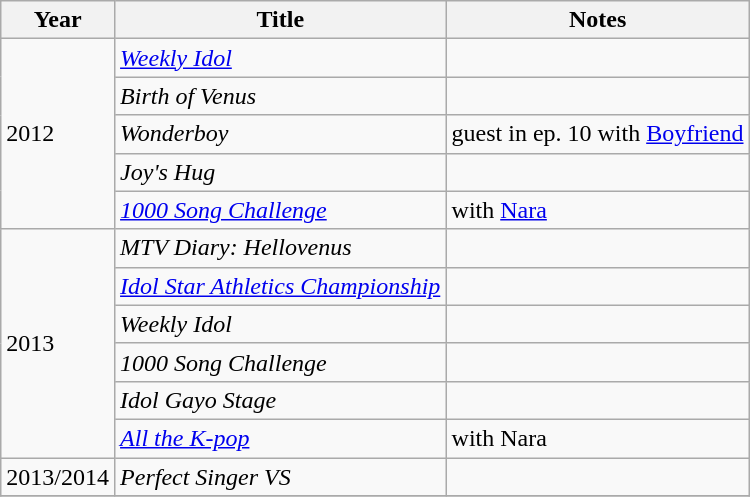<table class="wikitable" style="width:500px;">
<tr>
<th>Year</th>
<th>Title</th>
<th>Notes</th>
</tr>
<tr>
<td rowspan=5>2012</td>
<td><em><a href='#'>Weekly Idol</a></em></td>
<td></td>
</tr>
<tr>
<td><em>Birth of Venus</em></td>
<td></td>
</tr>
<tr>
<td><em>Wonderboy</em></td>
<td>guest in ep. 10 with <a href='#'>Boyfriend</a></td>
</tr>
<tr>
<td><em>Joy's Hug</em></td>
</tr>
<tr>
<td><em><a href='#'>1000 Song Challenge</a></em></td>
<td>with <a href='#'>Nara</a></td>
</tr>
<tr>
<td rowspan=6>2013</td>
<td><em>MTV Diary: Hellovenus</em></td>
<td></td>
</tr>
<tr>
<td><em><a href='#'>Idol Star Athletics Championship</a></em></td>
<td></td>
</tr>
<tr>
<td><em>Weekly Idol</em></td>
<td></td>
</tr>
<tr>
<td><em>1000 Song Challenge</em></td>
<td></td>
</tr>
<tr>
<td><em>Idol Gayo Stage</em></td>
<td></td>
</tr>
<tr>
<td><em><a href='#'>All the K-pop</a></em></td>
<td>with Nara</td>
</tr>
<tr>
<td>2013/2014</td>
<td><em>Perfect Singer VS</em></td>
<td></td>
</tr>
<tr>
</tr>
</table>
